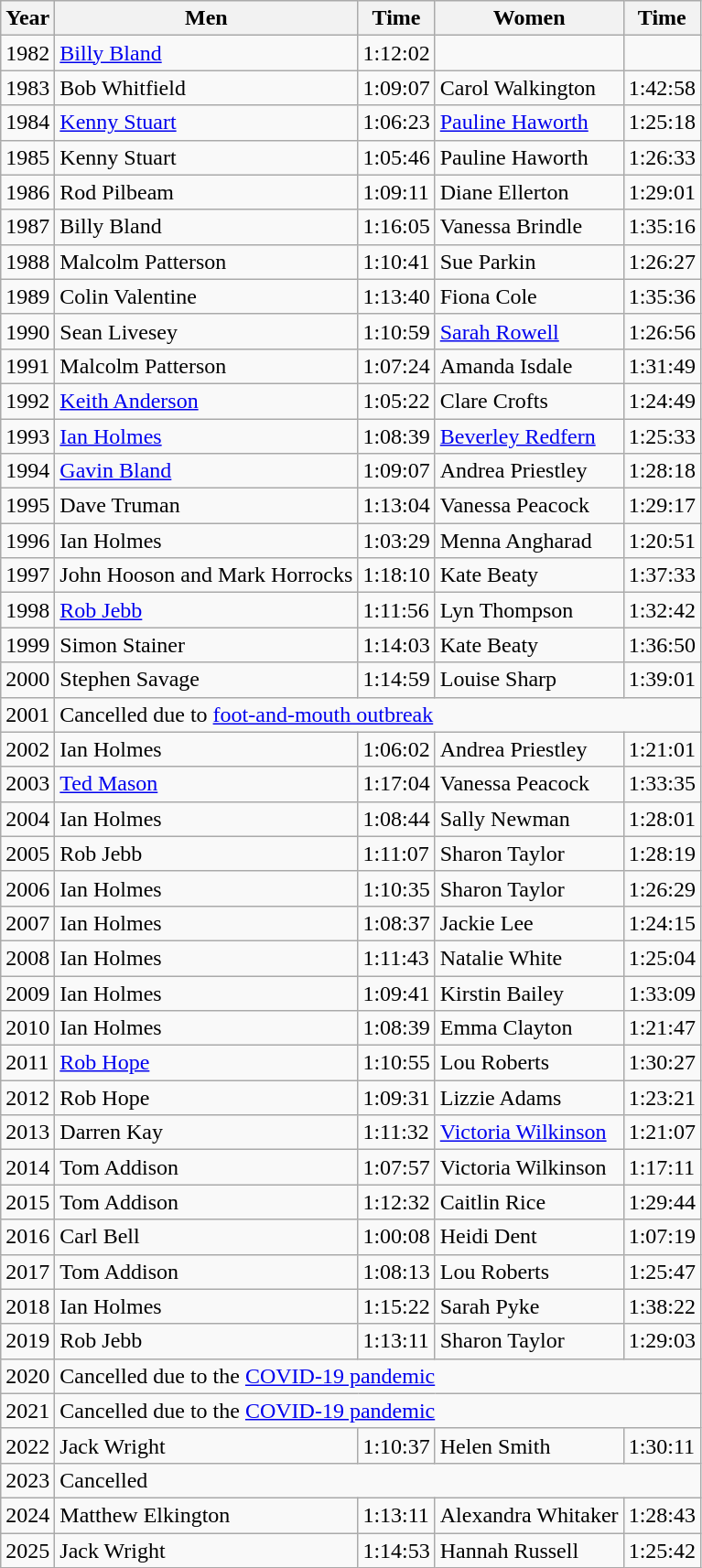<table class=" wikitable sortable">
<tr>
<th>Year</th>
<th>Men</th>
<th>Time</th>
<th>Women</th>
<th>Time</th>
</tr>
<tr>
<td>1982</td>
<td><a href='#'>Billy Bland</a></td>
<td>1:12:02</td>
<td></td>
<td></td>
</tr>
<tr>
<td>1983</td>
<td>Bob Whitfield</td>
<td>1:09:07</td>
<td>Carol Walkington</td>
<td>1:42:58</td>
</tr>
<tr>
<td>1984</td>
<td><a href='#'>Kenny Stuart</a></td>
<td>1:06:23</td>
<td><a href='#'>Pauline Haworth</a></td>
<td>1:25:18</td>
</tr>
<tr>
<td>1985</td>
<td>Kenny Stuart</td>
<td>1:05:46</td>
<td>Pauline Haworth</td>
<td>1:26:33</td>
</tr>
<tr>
<td>1986</td>
<td>Rod Pilbeam</td>
<td>1:09:11</td>
<td>Diane Ellerton</td>
<td>1:29:01</td>
</tr>
<tr>
<td>1987</td>
<td>Billy Bland</td>
<td>1:16:05</td>
<td>Vanessa Brindle</td>
<td>1:35:16</td>
</tr>
<tr>
<td>1988</td>
<td>Malcolm Patterson</td>
<td>1:10:41</td>
<td>Sue Parkin</td>
<td>1:26:27</td>
</tr>
<tr>
<td>1989</td>
<td>Colin Valentine</td>
<td>1:13:40</td>
<td>Fiona Cole</td>
<td>1:35:36</td>
</tr>
<tr>
<td>1990</td>
<td>Sean Livesey</td>
<td>1:10:59</td>
<td><a href='#'>Sarah Rowell</a></td>
<td>1:26:56</td>
</tr>
<tr>
<td>1991</td>
<td>Malcolm Patterson</td>
<td>1:07:24</td>
<td>Amanda Isdale</td>
<td>1:31:49</td>
</tr>
<tr>
<td>1992</td>
<td><a href='#'>Keith Anderson</a></td>
<td>1:05:22</td>
<td>Clare Crofts</td>
<td>1:24:49</td>
</tr>
<tr>
<td>1993</td>
<td><a href='#'>Ian Holmes</a></td>
<td>1:08:39</td>
<td><a href='#'>Beverley Redfern</a></td>
<td>1:25:33</td>
</tr>
<tr>
<td>1994</td>
<td><a href='#'>Gavin Bland</a></td>
<td>1:09:07</td>
<td>Andrea Priestley</td>
<td>1:28:18</td>
</tr>
<tr>
<td>1995</td>
<td>Dave Truman</td>
<td>1:13:04</td>
<td>Vanessa Peacock</td>
<td>1:29:17</td>
</tr>
<tr>
<td>1996</td>
<td>Ian Holmes</td>
<td>1:03:29</td>
<td>Menna Angharad</td>
<td>1:20:51</td>
</tr>
<tr>
<td>1997</td>
<td>John Hooson and Mark Horrocks</td>
<td>1:18:10</td>
<td>Kate Beaty</td>
<td>1:37:33</td>
</tr>
<tr>
<td>1998</td>
<td><a href='#'>Rob Jebb</a></td>
<td>1:11:56</td>
<td>Lyn Thompson</td>
<td>1:32:42</td>
</tr>
<tr>
<td>1999</td>
<td>Simon Stainer</td>
<td>1:14:03</td>
<td>Kate Beaty</td>
<td>1:36:50</td>
</tr>
<tr>
<td>2000</td>
<td>Stephen Savage</td>
<td>1:14:59</td>
<td>Louise Sharp</td>
<td>1:39:01</td>
</tr>
<tr>
<td>2001</td>
<td colspan="4">Cancelled due to <a href='#'>foot-and-mouth outbreak</a></td>
</tr>
<tr>
<td>2002</td>
<td>Ian Holmes</td>
<td>1:06:02</td>
<td>Andrea Priestley</td>
<td>1:21:01</td>
</tr>
<tr>
<td>2003</td>
<td><a href='#'>Ted Mason</a></td>
<td>1:17:04</td>
<td>Vanessa Peacock</td>
<td>1:33:35</td>
</tr>
<tr>
<td>2004</td>
<td>Ian Holmes</td>
<td>1:08:44</td>
<td>Sally Newman</td>
<td>1:28:01</td>
</tr>
<tr>
<td>2005</td>
<td>Rob Jebb</td>
<td>1:11:07</td>
<td>Sharon Taylor</td>
<td>1:28:19</td>
</tr>
<tr>
<td>2006</td>
<td>Ian Holmes</td>
<td>1:10:35</td>
<td>Sharon Taylor</td>
<td>1:26:29</td>
</tr>
<tr>
<td>2007</td>
<td>Ian Holmes</td>
<td>1:08:37</td>
<td>Jackie Lee</td>
<td>1:24:15</td>
</tr>
<tr>
<td>2008</td>
<td>Ian Holmes</td>
<td>1:11:43</td>
<td>Natalie White</td>
<td>1:25:04</td>
</tr>
<tr>
<td>2009</td>
<td>Ian Holmes</td>
<td>1:09:41</td>
<td>Kirstin Bailey</td>
<td>1:33:09</td>
</tr>
<tr>
<td>2010</td>
<td>Ian Holmes</td>
<td>1:08:39</td>
<td>Emma Clayton</td>
<td>1:21:47</td>
</tr>
<tr>
<td>2011</td>
<td><a href='#'>Rob Hope</a></td>
<td>1:10:55</td>
<td>Lou Roberts</td>
<td>1:30:27</td>
</tr>
<tr>
<td>2012</td>
<td>Rob Hope</td>
<td>1:09:31</td>
<td>Lizzie Adams</td>
<td>1:23:21</td>
</tr>
<tr>
<td>2013</td>
<td>Darren Kay</td>
<td>1:11:32</td>
<td><a href='#'>Victoria Wilkinson</a></td>
<td>1:21:07</td>
</tr>
<tr>
<td>2014</td>
<td>Tom Addison</td>
<td>1:07:57</td>
<td>Victoria Wilkinson</td>
<td>1:17:11</td>
</tr>
<tr>
<td>2015</td>
<td>Tom Addison</td>
<td>1:12:32</td>
<td>Caitlin Rice</td>
<td>1:29:44</td>
</tr>
<tr>
<td>2016</td>
<td>Carl Bell</td>
<td>1:00:08</td>
<td>Heidi Dent</td>
<td>1:07:19</td>
</tr>
<tr>
<td>2017</td>
<td>Tom Addison</td>
<td>1:08:13</td>
<td>Lou Roberts</td>
<td>1:25:47</td>
</tr>
<tr>
<td>2018</td>
<td>Ian Holmes</td>
<td>1:15:22</td>
<td>Sarah Pyke</td>
<td>1:38:22</td>
</tr>
<tr>
<td>2019</td>
<td>Rob Jebb</td>
<td>1:13:11</td>
<td>Sharon Taylor</td>
<td>1:29:03</td>
</tr>
<tr>
<td>2020</td>
<td colspan="4">Cancelled due to the <a href='#'>COVID-19 pandemic</a></td>
</tr>
<tr>
<td>2021</td>
<td colspan="4">Cancelled due to the <a href='#'>COVID-19 pandemic</a></td>
</tr>
<tr>
<td>2022</td>
<td>Jack Wright</td>
<td>1:10:37</td>
<td>Helen Smith</td>
<td>1:30:11</td>
</tr>
<tr>
<td>2023</td>
<td colspan="4">Cancelled</td>
</tr>
<tr>
<td>2024</td>
<td>Matthew Elkington</td>
<td>1:13:11</td>
<td>Alexandra Whitaker</td>
<td>1:28:43</td>
</tr>
<tr>
<td>2025</td>
<td>Jack Wright</td>
<td>1:14:53</td>
<td>Hannah Russell</td>
<td>1:25:42</td>
</tr>
</table>
